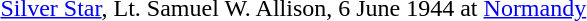<table>
<tr>
<td></td>
<td><a href='#'>Silver Star</a>, Lt. Samuel W. Allison, 6 June 1944 at <a href='#'>Normandy</a></td>
</tr>
<tr>
</tr>
</table>
